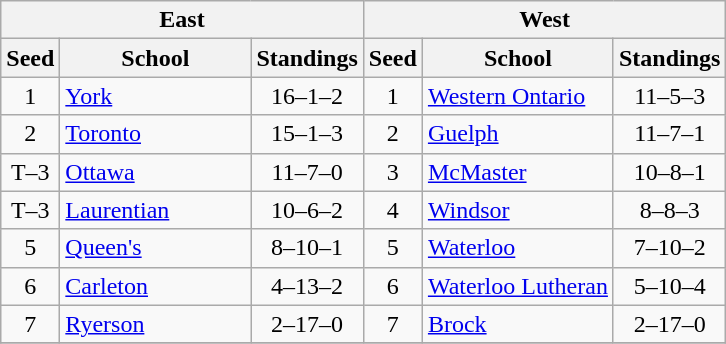<table class="wikitable">
<tr>
<th colspan=3>East</th>
<th colspan=3>West</th>
</tr>
<tr>
<th>Seed</th>
<th style="width:120px">School</th>
<th>Standings</th>
<th>Seed</th>
<th style="width:120px">School</th>
<th>Standings</th>
</tr>
<tr>
<td align=center>1</td>
<td><a href='#'>York</a></td>
<td align=center>16–1–2</td>
<td align=center>1</td>
<td><a href='#'>Western Ontario</a></td>
<td align=center>11–5–3</td>
</tr>
<tr>
<td align=center>2</td>
<td><a href='#'>Toronto</a></td>
<td align=center>15–1–3</td>
<td align=center>2</td>
<td><a href='#'>Guelph</a></td>
<td align=center>11–7–1</td>
</tr>
<tr>
<td align=center>T–3</td>
<td><a href='#'>Ottawa</a></td>
<td align=center>11–7–0</td>
<td align=center>3</td>
<td><a href='#'>McMaster</a></td>
<td align=center>10–8–1</td>
</tr>
<tr>
<td align=center>T–3</td>
<td><a href='#'>Laurentian</a></td>
<td align=center>10–6–2</td>
<td align=center>4</td>
<td><a href='#'>Windsor</a></td>
<td align=center>8–8–3</td>
</tr>
<tr>
<td align=center>5</td>
<td><a href='#'>Queen's</a></td>
<td align=center>8–10–1</td>
<td align=center>5</td>
<td><a href='#'>Waterloo</a></td>
<td align=center>7–10–2</td>
</tr>
<tr>
<td align=center>6</td>
<td><a href='#'>Carleton</a></td>
<td align=center>4–13–2</td>
<td align=center>6</td>
<td><a href='#'>Waterloo Lutheran</a></td>
<td align=center>5–10–4</td>
</tr>
<tr>
<td align=center>7</td>
<td><a href='#'>Ryerson</a></td>
<td align=center>2–17–0</td>
<td align=center>7</td>
<td><a href='#'>Brock</a></td>
<td align=center>2–17–0</td>
</tr>
<tr>
</tr>
</table>
